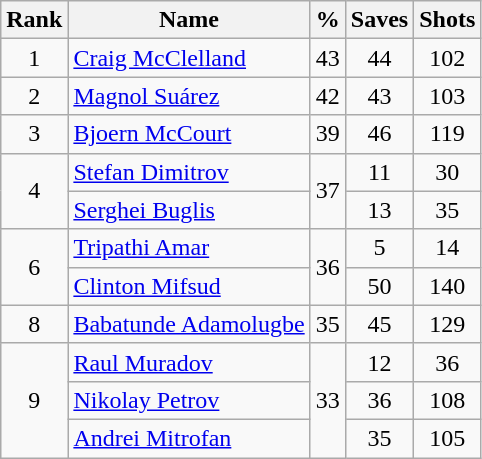<table class="wikitable sortable" style="text-align: center;">
<tr>
<th>Rank</th>
<th>Name</th>
<th>%</th>
<th>Saves</th>
<th>Shots</th>
</tr>
<tr>
<td>1</td>
<td style="text-align:left;"> <a href='#'>Craig McClelland</a></td>
<td>43</td>
<td>44</td>
<td>102</td>
</tr>
<tr>
<td>2</td>
<td style="text-align:left;"> <a href='#'>Magnol Suárez</a></td>
<td>42</td>
<td>43</td>
<td>103</td>
</tr>
<tr>
<td>3</td>
<td style="text-align:left;"> <a href='#'>Bjoern McCourt</a></td>
<td>39</td>
<td>46</td>
<td>119</td>
</tr>
<tr>
<td rowspan=2>4</td>
<td style="text-align:left;"> <a href='#'>Stefan Dimitrov</a></td>
<td rowspan=2>37</td>
<td>11</td>
<td>30</td>
</tr>
<tr>
<td style="text-align:left;"> <a href='#'>Serghei Buglis</a></td>
<td>13</td>
<td>35</td>
</tr>
<tr>
<td rowspan=2>6</td>
<td style="text-align:left;"> <a href='#'>Tripathi Amar</a></td>
<td rowspan=2>36</td>
<td>5</td>
<td>14</td>
</tr>
<tr>
<td style="text-align:left;"> <a href='#'>Clinton Mifsud</a></td>
<td>50</td>
<td>140</td>
</tr>
<tr>
<td>8</td>
<td style="text-align:left;"> <a href='#'>Babatunde Adamolugbe</a></td>
<td>35</td>
<td>45</td>
<td>129</td>
</tr>
<tr>
<td rowspan=3>9</td>
<td style="text-align:left;"> <a href='#'>Raul Muradov</a></td>
<td rowspan=3>33</td>
<td>12</td>
<td>36</td>
</tr>
<tr>
<td style="text-align:left;"> <a href='#'>Nikolay Petrov</a></td>
<td>36</td>
<td>108</td>
</tr>
<tr>
<td style="text-align:left;"> <a href='#'>Andrei Mitrofan</a></td>
<td>35</td>
<td>105</td>
</tr>
</table>
